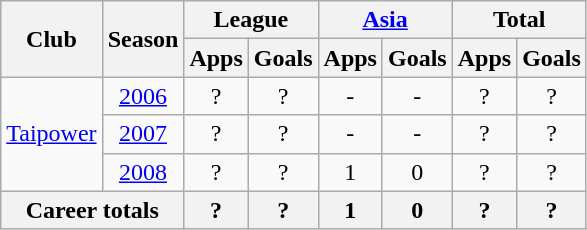<table class="wikitable" style="text-align: center;">
<tr>
<th rowspan="2">Club</th>
<th rowspan="2">Season</th>
<th colspan="2">League</th>
<th colspan="2"><a href='#'>Asia</a></th>
<th colspan="2">Total</th>
</tr>
<tr>
<th>Apps</th>
<th>Goals</th>
<th>Apps</th>
<th>Goals</th>
<th>Apps</th>
<th>Goals</th>
</tr>
<tr>
<td style="text-align: left;" rowspan="3"><a href='#'>Taipower</a></td>
<td><a href='#'>2006</a></td>
<td>?</td>
<td>?</td>
<td>-</td>
<td>-</td>
<td>?</td>
<td>?</td>
</tr>
<tr>
<td><a href='#'>2007</a></td>
<td>?</td>
<td>?</td>
<td>-</td>
<td>-</td>
<td>?</td>
<td>?</td>
</tr>
<tr>
<td><a href='#'>2008</a></td>
<td>?</td>
<td>?</td>
<td>1</td>
<td>0</td>
<td>?</td>
<td>?</td>
</tr>
<tr>
<th colspan="2">Career totals</th>
<th>?</th>
<th>?</th>
<th>1</th>
<th>0</th>
<th>?</th>
<th>?</th>
</tr>
</table>
